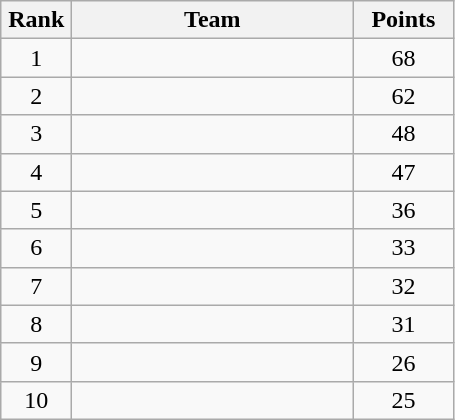<table class="wikitable" style="text-align:center;">
<tr>
<th width=40>Rank</th>
<th width=180>Team</th>
<th width=60>Points</th>
</tr>
<tr>
<td>1</td>
<td align=left></td>
<td>68</td>
</tr>
<tr>
<td>2</td>
<td align=left></td>
<td>62</td>
</tr>
<tr>
<td>3</td>
<td align=left></td>
<td>48</td>
</tr>
<tr>
<td>4</td>
<td align=left></td>
<td>47</td>
</tr>
<tr>
<td>5</td>
<td align=left></td>
<td>36</td>
</tr>
<tr>
<td>6</td>
<td align=left></td>
<td>33</td>
</tr>
<tr>
<td>7</td>
<td align=left></td>
<td>32</td>
</tr>
<tr>
<td>8</td>
<td align=left></td>
<td>31</td>
</tr>
<tr>
<td>9</td>
<td align=left></td>
<td>26</td>
</tr>
<tr>
<td>10</td>
<td align=left></td>
<td>25</td>
</tr>
</table>
